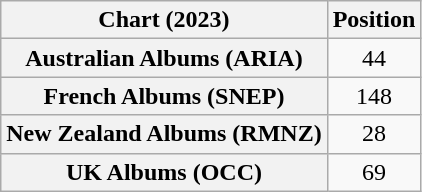<table class="wikitable sortable plainrowheaders" style="text-align:center">
<tr>
<th scope="col">Chart (2023)</th>
<th scope="col">Position</th>
</tr>
<tr>
<th scope="row">Australian Albums (ARIA)</th>
<td>44</td>
</tr>
<tr>
<th scope="row">French Albums (SNEP)</th>
<td>148</td>
</tr>
<tr>
<th scope="row">New Zealand Albums (RMNZ)</th>
<td>28</td>
</tr>
<tr>
<th scope="row">UK Albums (OCC)</th>
<td>69</td>
</tr>
</table>
